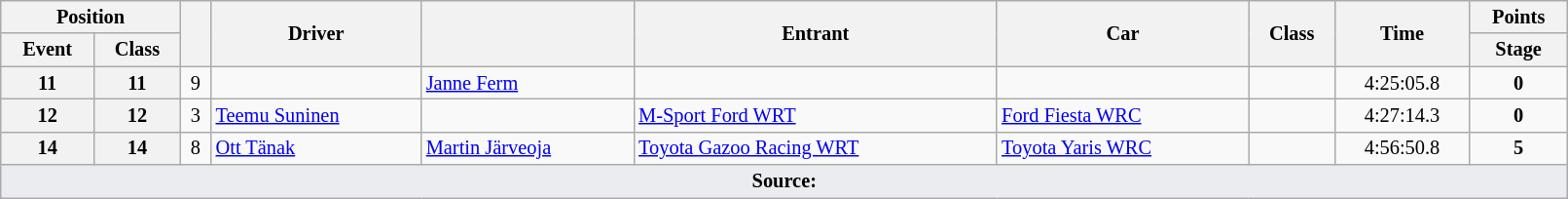<table class="wikitable" width=85% style="font-size: 85%;">
<tr>
<th colspan="2">Position</th>
<th rowspan="2"></th>
<th rowspan="2">Driver</th>
<th rowspan="2"></th>
<th rowspan="2">Entrant</th>
<th rowspan="2">Car</th>
<th rowspan="2">Class</th>
<th rowspan="2">Time</th>
<th>Points</th>
</tr>
<tr>
<th>Event</th>
<th>Class</th>
<th>Stage</th>
</tr>
<tr>
<th>11</th>
<th>11</th>
<td align="center">9</td>
<td></td>
<td> <a href='#'>Janne Ferm</a></td>
<td></td>
<td></td>
<td align="center"></td>
<td align="center">4:25:05.8</td>
<td align="center"><strong>0</strong></td>
</tr>
<tr>
<th>12</th>
<th>12</th>
<td align="center">3</td>
<td> <a href='#'>Teemu Suninen</a></td>
<td></td>
<td> <a href='#'>M-Sport Ford WRT</a></td>
<td><a href='#'>Ford Fiesta WRC</a></td>
<td align="center"></td>
<td align="center">4:27:14.3</td>
<td align="center"><strong>0</strong></td>
</tr>
<tr>
<th>14</th>
<th>14</th>
<td align="center">8</td>
<td> <a href='#'>Ott Tänak</a></td>
<td> <a href='#'>Martin Järveoja</a></td>
<td> <a href='#'>Toyota Gazoo Racing WRT</a></td>
<td><a href='#'>Toyota Yaris WRC</a></td>
<td align="center"></td>
<td align="center">4:56:50.8</td>
<td align="center"><strong>5</strong></td>
</tr>
<tr>
<td style="background-color:#EAECF0; text-align:center" colspan="11"><strong>Source:</strong></td>
</tr>
</table>
